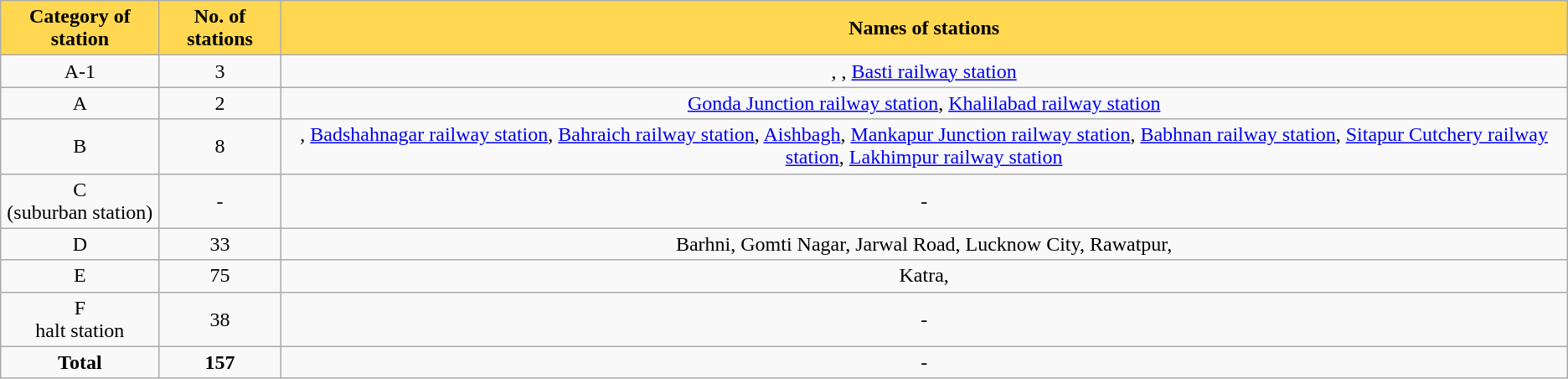<table class="wikitable sortable">
<tr>
<th style="background:#ffd750;" !>Category of station</th>
<th style="background:#ffd750;" !>No. of stations</th>
<th style="background:#ffd750;" !>Names of stations</th>
</tr>
<tr>
<td style="text-align:center;">A-1</td>
<td style="text-align:center;">3</td>
<td style="text-align:center;">, , <a href='#'>Basti railway station</a></td>
</tr>
<tr>
<td style="text-align:center;">A</td>
<td style="text-align:center;">2</td>
<td style="text-align:center;"><a href='#'>Gonda Junction railway station</a>, <a href='#'>Khalilabad railway station</a></td>
</tr>
<tr>
<td style="text-align:center;">B</td>
<td style="text-align:center;">8</td>
<td style="text-align:center;">, <a href='#'>Badshahnagar railway station</a>, <a href='#'>Bahraich railway station</a>, <a href='#'>Aishbagh</a>, <a href='#'>Mankapur Junction railway station</a>, <a href='#'>Babhnan railway station</a>, <a href='#'>Sitapur Cutchery railway station</a>, <a href='#'>Lakhimpur railway station</a></td>
</tr>
<tr>
<td style="text-align:center;">C<br>(suburban station)</td>
<td style="text-align:center;">-</td>
<td style="text-align:center;">-</td>
</tr>
<tr>
<td style="text-align:center;">D</td>
<td style="text-align:center;">33</td>
<td style="text-align:center;">Barhni, Gomti Nagar, Jarwal Road, Lucknow City, Rawatpur,</td>
</tr>
<tr>
<td style="text-align:center;">E</td>
<td style="text-align:center;">75</td>
<td style="text-align:center;">Katra,</td>
</tr>
<tr>
<td style="text-align:center;">F<br>halt station</td>
<td style="text-align:center;">38</td>
<td style="text-align:center;">-</td>
</tr>
<tr>
<td style="text-align:center;"><strong>Total</strong></td>
<td style="text-align:center;"><strong>157</strong></td>
<td style="text-align:center;">-</td>
</tr>
</table>
